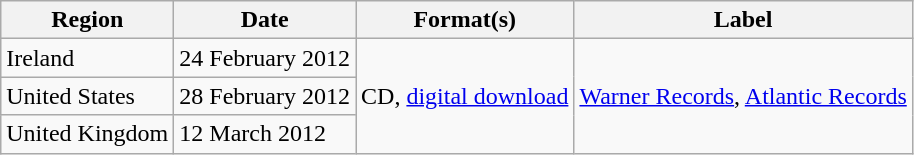<table class="wikitable plainrowheaders">
<tr>
<th scope="col">Region</th>
<th scope="col">Date</th>
<th scope="col">Format(s)</th>
<th scope="col">Label</th>
</tr>
<tr>
<td scope="center">Ireland</td>
<td rowspan="1">24 February 2012</td>
<td rowspan="3">CD, <a href='#'>digital download</a></td>
<td rowspan="3"><a href='#'>Warner Records</a>, <a href='#'>Atlantic Records</a></td>
</tr>
<tr>
<td scope="center">United States</td>
<td rowspan="1">28 February 2012</td>
</tr>
<tr>
<td scope="center">United Kingdom</td>
<td rowspan="1">12 March 2012</td>
</tr>
</table>
